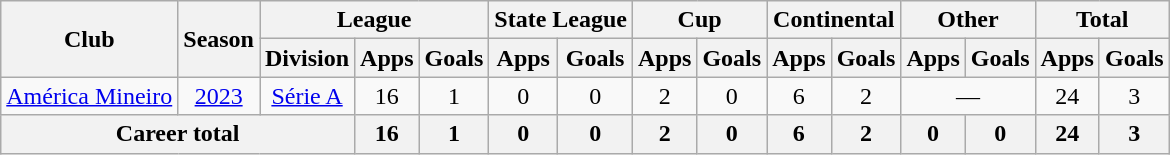<table class="wikitable" style="text-align: center;">
<tr>
<th rowspan="2">Club</th>
<th rowspan="2">Season</th>
<th colspan="3">League</th>
<th colspan="2">State League</th>
<th colspan="2">Cup</th>
<th colspan="2">Continental</th>
<th colspan="2">Other</th>
<th colspan="2">Total</th>
</tr>
<tr>
<th>Division</th>
<th>Apps</th>
<th>Goals</th>
<th>Apps</th>
<th>Goals</th>
<th>Apps</th>
<th>Goals</th>
<th>Apps</th>
<th>Goals</th>
<th>Apps</th>
<th>Goals</th>
<th>Apps</th>
<th>Goals</th>
</tr>
<tr>
<td><a href='#'>América Mineiro</a></td>
<td><a href='#'>2023</a></td>
<td><a href='#'>Série A</a></td>
<td>16</td>
<td>1</td>
<td>0</td>
<td>0</td>
<td>2</td>
<td>0</td>
<td>6</td>
<td>2</td>
<td colspan=2>—</td>
<td>24</td>
<td>3</td>
</tr>
<tr>
<th colspan=3><strong>Career total</strong></th>
<th>16</th>
<th>1</th>
<th>0</th>
<th>0</th>
<th>2</th>
<th>0</th>
<th>6</th>
<th>2</th>
<th>0</th>
<th>0</th>
<th>24</th>
<th>3</th>
</tr>
</table>
